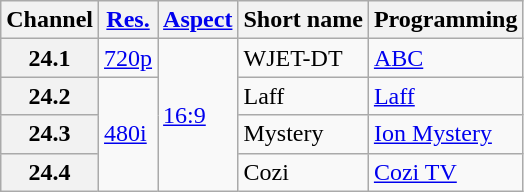<table class="wikitable">
<tr>
<th>Channel</th>
<th><a href='#'>Res.</a></th>
<th><a href='#'>Aspect</a></th>
<th>Short name</th>
<th>Programming</th>
</tr>
<tr>
<th scope = "row">24.1</th>
<td><a href='#'>720p</a></td>
<td rowspan=4><a href='#'>16:9</a></td>
<td>WJET-DT</td>
<td><a href='#'>ABC</a></td>
</tr>
<tr>
<th scope = "row">24.2</th>
<td rowspan=3><a href='#'>480i</a></td>
<td>Laff</td>
<td><a href='#'>Laff</a></td>
</tr>
<tr>
<th scope = "row">24.3</th>
<td>Mystery</td>
<td><a href='#'>Ion Mystery</a></td>
</tr>
<tr>
<th scope = "row">24.4</th>
<td>Cozi</td>
<td><a href='#'>Cozi TV</a></td>
</tr>
</table>
